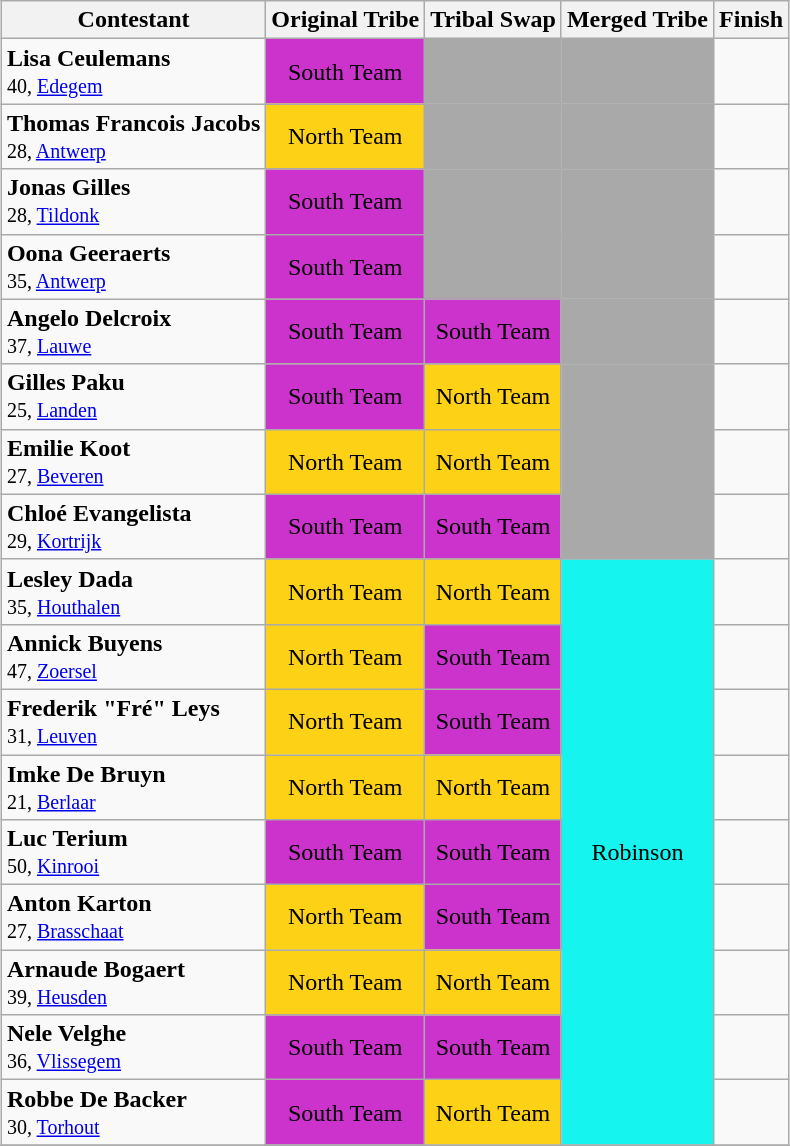<table class="wikitable sortable" style="margin:auto; text-align:center">
<tr>
<th>Contestant</th>
<th>Original Tribe</th>
<th>Tribal Swap</th>
<th>Merged Tribe</th>
<th>Finish</th>
</tr>
<tr>
<td align="left"><strong>Lisa Ceulemans</strong><br><small>40, <a href='#'>Edegem</a></small></td>
<td bgcolor=#CC33CC>South Team</td>
<td bgcolor="darkgrey"></td>
<td bgcolor="darkgrey"></td>
<td></td>
</tr>
<tr>
<td align="left"><strong>Thomas Francois Jacobs</strong><br><small>28, <a href='#'>Antwerp</a></small></td>
<td bgcolor=#FCD116>North Team</td>
<td bgcolor="darkgrey"></td>
<td bgcolor="darkgrey"></td>
<td></td>
</tr>
<tr>
<td align="left"><strong>Jonas Gilles</strong><br><small>28, <a href='#'>Tildonk</a></small></td>
<td bgcolor=#CC33CC>South Team</td>
<td bgcolor="darkgrey"></td>
<td bgcolor="darkgrey"></td>
<td></td>
</tr>
<tr>
<td align="left"><strong>Oona Geeraerts</strong><br><small>35, <a href='#'>Antwerp</a></small></td>
<td bgcolor=#CC33CC>South Team</td>
<td bgcolor="darkgrey"></td>
<td bgcolor="darkgrey"></td>
<td></td>
</tr>
<tr>
<td align="left"><strong>Angelo Delcroix</strong><br><small>37, <a href='#'>Lauwe</a></small></td>
<td bgcolor=#CC33CC>South Team</td>
<td bgcolor=#CC33CC>South Team</td>
<td bgcolor="darkgrey"></td>
<td></td>
</tr>
<tr>
<td align="left"><strong>Gilles Paku</strong><br><small>25, <a href='#'>Landen</a></small></td>
<td bgcolor=#CC33CC>South Team</td>
<td bgcolor=#FCD116>North Team</td>
<td bgcolor="darkgrey"></td>
<td></td>
</tr>
<tr>
<td align="left"><strong>Emilie Koot</strong><br><small>27, <a href='#'>Beveren</a></small></td>
<td bgcolor=#FCD116>North Team</td>
<td bgcolor=#FCD116>North Team</td>
<td bgcolor="darkgrey"></td>
<td></td>
</tr>
<tr>
<td align="left"><strong>Chloé Evangelista</strong><br><small>29, <a href='#'>Kortrijk</a></small></td>
<td bgcolor=#CC33CC>South Team</td>
<td bgcolor=#CC33CC>South Team</td>
<td bgcolor="darkgrey"></td>
<td></td>
</tr>
<tr>
<td align="left"><strong>Lesley Dada</strong><br><small>35, <a href='#'>Houthalen</a></small></td>
<td bgcolor=#FCD116>North Team</td>
<td bgcolor=#FCD116>North Team</td>
<td rowspan="9" bgcolor="#15F4EE">Robinson</td>
<td></td>
</tr>
<tr>
<td align="left"><strong>Annick Buyens</strong><br><small>47, <a href='#'>Zoersel</a></small></td>
<td bgcolor=#FCD116>North Team</td>
<td bgcolor=#CC33CC>South Team</td>
<td></td>
</tr>
<tr>
<td align="left"><strong>Frederik "Fré" Leys</strong><br><small>31, <a href='#'>Leuven</a></small></td>
<td bgcolor=#FCD116>North Team</td>
<td bgcolor=#CC33CC>South Team</td>
<td></td>
</tr>
<tr>
<td align="left"><strong>Imke De Bruyn</strong><br><small>21, <a href='#'>Berlaar</a></small></td>
<td bgcolor=#FCD116>North Team</td>
<td bgcolor=#FCD116>North Team</td>
<td></td>
</tr>
<tr>
<td align="left"><strong>Luc Terium</strong><br><small>50, <a href='#'>Kinrooi</a></small></td>
<td bgcolor=#CC33CC>South Team</td>
<td bgcolor=#CC33CC>South Team</td>
<td></td>
</tr>
<tr>
<td align="left"><strong>Anton Karton</strong><br><small>27, <a href='#'>Brasschaat</a></small></td>
<td bgcolor=#FCD116>North Team</td>
<td bgcolor=#CC33CC>South Team</td>
<td></td>
</tr>
<tr>
<td align="left"><strong>Arnaude Bogaert</strong><br><small>39, <a href='#'>Heusden</a></small></td>
<td bgcolor=#FCD116>North Team</td>
<td bgcolor=#FCD116>North Team</td>
<td></td>
</tr>
<tr>
<td align="left"><strong>Nele Velghe</strong><br><small>36, <a href='#'>Vlissegem</a></small></td>
<td bgcolor=#CC33CC>South Team</td>
<td bgcolor=#CC33CC>South Team</td>
<td></td>
</tr>
<tr>
<td align="left"><strong>Robbe De Backer</strong><br><small>30, <a href='#'>Torhout</a></small></td>
<td bgcolor=#CC33CC>South Team</td>
<td bgcolor=#FCD116>North Team</td>
<td></td>
</tr>
<tr>
</tr>
</table>
